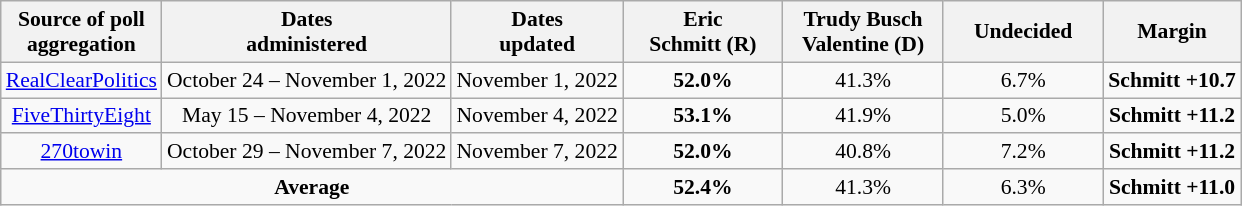<table class="wikitable sortable" style="text-align:center;font-size:90%;line-height:17px">
<tr>
<th>Source of poll<br>aggregation</th>
<th>Dates<br>administered</th>
<th>Dates<br>updated</th>
<th style="width:100px;">Eric<br>Schmitt (R)</th>
<th style="width:100px;">Trudy Busch<br>Valentine (D)</th>
<th style="width:100px;">Undecided<br></th>
<th>Margin</th>
</tr>
<tr>
<td><a href='#'>RealClearPolitics</a></td>
<td>October 24 – November 1, 2022</td>
<td>November 1, 2022</td>
<td><strong>52.0%</strong></td>
<td>41.3%</td>
<td>6.7%</td>
<td><strong>Schmitt +10.7</strong></td>
</tr>
<tr>
<td><a href='#'>FiveThirtyEight</a></td>
<td>May 15 – November 4, 2022</td>
<td>November 4, 2022</td>
<td><strong>53.1%</strong></td>
<td>41.9%</td>
<td>5.0%</td>
<td><strong>Schmitt +11.2</strong></td>
</tr>
<tr>
<td><a href='#'>270towin</a></td>
<td>October 29 – November 7, 2022</td>
<td>November 7, 2022</td>
<td><strong>52.0%</strong></td>
<td>40.8%</td>
<td>7.2%</td>
<td><strong>Schmitt +11.2</strong></td>
</tr>
<tr>
<td colspan="3"><strong>Average</strong></td>
<td><strong>52.4%</strong></td>
<td>41.3%</td>
<td>6.3%</td>
<td><strong>Schmitt +11.0</strong></td>
</tr>
</table>
